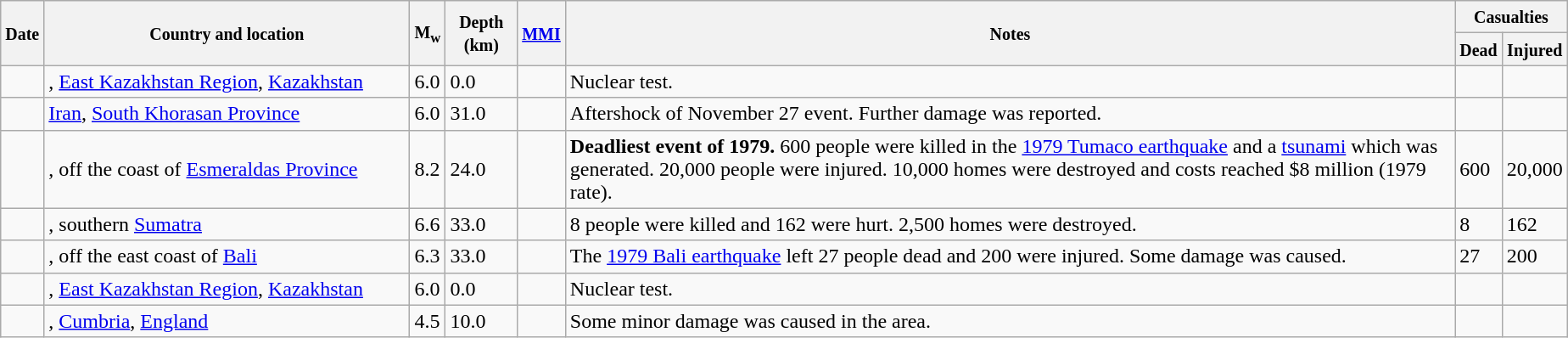<table class="wikitable sortable" style="border:1px black; margin-left:1em;">
<tr>
<th rowspan="2"><small>Date</small></th>
<th rowspan="2" style="width: 280px"><small>Country and location</small></th>
<th rowspan="2"><small>M<sub>w</sub></small></th>
<th rowspan="2"><small>Depth (km)</small></th>
<th rowspan="2"><small><a href='#'>MMI</a></small></th>
<th rowspan="2" class="unsortable"><small>Notes</small></th>
<th colspan="2"><small>Casualties</small></th>
</tr>
<tr>
<th><small>Dead</small></th>
<th><small>Injured</small></th>
</tr>
<tr>
<td></td>
<td>, <a href='#'>East Kazakhstan Region</a>, <a href='#'>Kazakhstan</a></td>
<td>6.0</td>
<td>0.0</td>
<td></td>
<td>Nuclear test.</td>
<td></td>
<td></td>
</tr>
<tr>
<td></td>
<td> <a href='#'>Iran</a>, <a href='#'>South Khorasan Province</a></td>
<td>6.0</td>
<td>31.0</td>
<td></td>
<td>Aftershock of November 27 event. Further damage was reported.</td>
<td></td>
<td></td>
</tr>
<tr>
<td></td>
<td>, off the coast of <a href='#'>Esmeraldas Province</a></td>
<td>8.2</td>
<td>24.0</td>
<td></td>
<td><strong>Deadliest event of 1979.</strong> 600 people were killed in the <a href='#'>1979 Tumaco earthquake</a> and a <a href='#'>tsunami</a> which was generated. 20,000 people were injured. 10,000 homes were destroyed and costs reached $8 million (1979 rate).</td>
<td>600</td>
<td>20,000</td>
</tr>
<tr>
<td></td>
<td>, southern <a href='#'>Sumatra</a></td>
<td>6.6</td>
<td>33.0</td>
<td></td>
<td>8 people were killed and 162 were hurt. 2,500 homes were destroyed.</td>
<td>8</td>
<td>162</td>
</tr>
<tr>
<td></td>
<td>, off the east coast of <a href='#'>Bali</a></td>
<td>6.3</td>
<td>33.0</td>
<td></td>
<td>The <a href='#'>1979 Bali earthquake</a> left 27 people dead and 200 were injured. Some damage was caused.</td>
<td>27</td>
<td>200</td>
</tr>
<tr>
<td></td>
<td>, <a href='#'>East Kazakhstan Region</a>, <a href='#'>Kazakhstan</a></td>
<td>6.0</td>
<td>0.0</td>
<td></td>
<td>Nuclear test.</td>
<td></td>
<td></td>
</tr>
<tr>
<td></td>
<td>, <a href='#'>Cumbria</a>, <a href='#'>England</a></td>
<td>4.5</td>
<td>10.0</td>
<td></td>
<td>Some minor damage was caused in the area.</td>
<td></td>
<td></td>
</tr>
</table>
